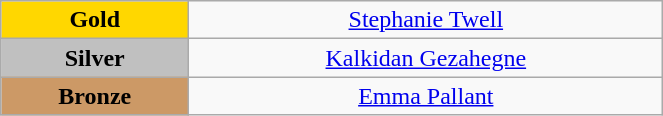<table class="wikitable" style="text-align:center; " width="35%">
<tr>
<td bgcolor="gold"><strong>Gold</strong></td>
<td><a href='#'>Stephanie Twell</a><br>  <small><em></em></small></td>
</tr>
<tr>
<td bgcolor="silver"><strong>Silver</strong></td>
<td><a href='#'>Kalkidan Gezahegne</a><br>  <small><em></em></small></td>
</tr>
<tr>
<td bgcolor="CC9966"><strong>Bronze</strong></td>
<td><a href='#'>Emma Pallant</a><br>  <small><em></em></small></td>
</tr>
</table>
